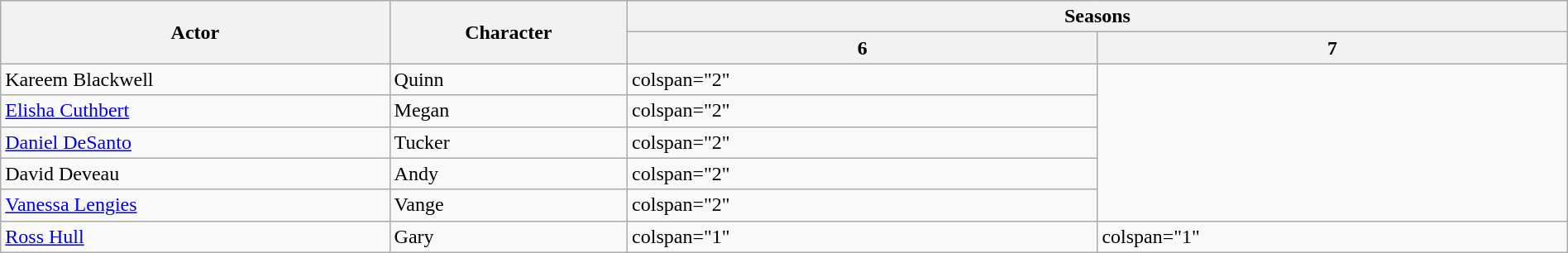<table class="wikitable" width="100%">
<tr>
<th rowspan="2">Actor</th>
<th rowspan="2">Character</th>
<th colspan="5">Seasons</th>
</tr>
<tr>
<th style="width:30%;">6</th>
<th style="width:30%;">7</th>
</tr>
<tr>
<td>Kareem Blackwell</td>
<td>Quinn</td>
<td>colspan="2" </td>
</tr>
<tr>
<td><a href='#'>Elisha Cuthbert</a></td>
<td>Megan</td>
<td>colspan="2" </td>
</tr>
<tr>
<td><a href='#'>Daniel DeSanto</a></td>
<td>Tucker</td>
<td>colspan="2" </td>
</tr>
<tr>
<td>David Deveau</td>
<td>Andy</td>
<td>colspan="2" </td>
</tr>
<tr>
<td><a href='#'>Vanessa Lengies</a></td>
<td>Vange</td>
<td>colspan="2" </td>
</tr>
<tr>
<td><a href='#'>Ross Hull</a></td>
<td>Gary</td>
<td>colspan="1" </td>
<td>colspan="1" </td>
</tr>
</table>
